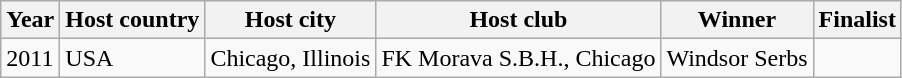<table class="wikitable">
<tr>
<th>Year</th>
<th>Host country</th>
<th>Host city</th>
<th>Host club</th>
<th>Winner</th>
<th>Finalist</th>
</tr>
<tr>
<td>2011</td>
<td>USA</td>
<td>Chicago, Illinois</td>
<td>FK Morava S.B.H., Chicago</td>
<td>Windsor Serbs</td>
<td></td>
</tr>
</table>
